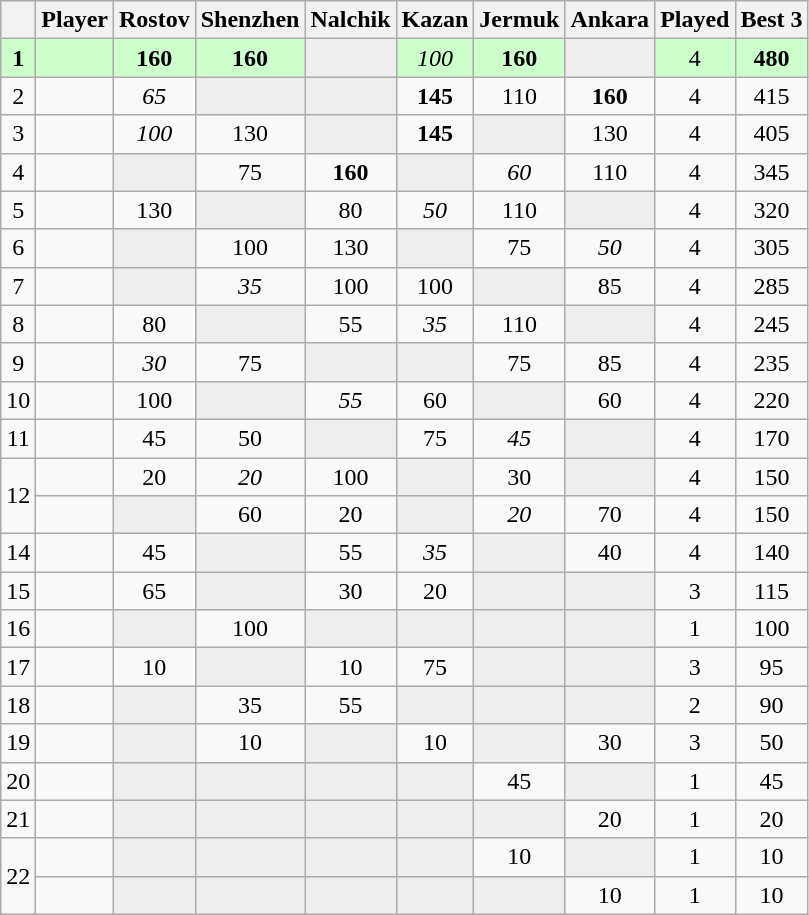<table class="wikitable sortable" style="text-align: center;">
<tr>
<th></th>
<th>Player</th>
<th>Rostov</th>
<th>Shenzhen</th>
<th>Nalchik</th>
<th>Kazan</th>
<th>Jermuk</th>
<th>Ankara</th>
<th>Played</th>
<th>Best 3</th>
</tr>
<tr style="background:#ccffcc;">
<td><strong>1</strong></td>
<td align=left></td>
<td><strong>160</strong></td>
<td><strong>160</strong></td>
<td style="background:#EEEEEE;"></td>
<td><em>100</em></td>
<td><strong>160</strong></td>
<td style="background:#EEEEEE;"></td>
<td>4</td>
<td><strong>480</strong></td>
</tr>
<tr>
<td>2</td>
<td align=left></td>
<td><em>65</em></td>
<td style="background:#EEEEEE;"></td>
<td style="background:#EEEEEE;"></td>
<td><strong>145</strong></td>
<td>110</td>
<td><strong>160</strong></td>
<td>4</td>
<td>415</td>
</tr>
<tr>
<td>3</td>
<td align=left></td>
<td><em>100</em></td>
<td>130</td>
<td style="background:#EEEEEE;"></td>
<td><strong>145</strong></td>
<td style="background:#EEEEEE;"></td>
<td>130</td>
<td>4</td>
<td>405</td>
</tr>
<tr>
<td>4</td>
<td align=left></td>
<td style="background:#EEEEEE;"></td>
<td>75</td>
<td><strong>160</strong></td>
<td style="background:#EEEEEE;"></td>
<td><em>60</em></td>
<td>110</td>
<td>4</td>
<td>345</td>
</tr>
<tr>
<td>5</td>
<td align=left></td>
<td>130</td>
<td style="background:#EEEEEE;"></td>
<td>80</td>
<td><em>50</em></td>
<td>110</td>
<td style="background:#EEEEEE;"></td>
<td>4</td>
<td>320</td>
</tr>
<tr>
<td>6</td>
<td align=left></td>
<td style="background:#EEEEEE;"></td>
<td>100</td>
<td>130</td>
<td style="background:#EEEEEE;"></td>
<td>75</td>
<td><em>50</em></td>
<td>4</td>
<td>305</td>
</tr>
<tr>
<td>7</td>
<td align=left></td>
<td style="background:#EEEEEE;"></td>
<td><em>35</em></td>
<td>100</td>
<td>100</td>
<td style="background:#EEEEEE;"></td>
<td>85</td>
<td>4</td>
<td>285</td>
</tr>
<tr>
<td>8</td>
<td align=left></td>
<td>80</td>
<td style="background:#EEEEEE;"></td>
<td>55</td>
<td><em>35</em></td>
<td>110</td>
<td style="background:#EEEEEE;"></td>
<td>4</td>
<td>245</td>
</tr>
<tr>
<td>9</td>
<td align=left></td>
<td><em>30</em></td>
<td>75</td>
<td style="background:#EEEEEE;"></td>
<td style="background:#EEEEEE;"></td>
<td>75</td>
<td>85</td>
<td>4</td>
<td>235</td>
</tr>
<tr>
<td>10</td>
<td align=left></td>
<td>100</td>
<td style="background:#EEEEEE;"></td>
<td><em>55</em></td>
<td>60</td>
<td style="background:#EEEEEE;"></td>
<td>60</td>
<td>4</td>
<td>220</td>
</tr>
<tr>
<td>11</td>
<td align=left></td>
<td>45</td>
<td>50</td>
<td style="background:#EEEEEE;"></td>
<td>75</td>
<td><em>45</em></td>
<td style="background:#EEEEEE;"></td>
<td>4</td>
<td>170</td>
</tr>
<tr>
<td rowspan=2>12</td>
<td align=left></td>
<td>20</td>
<td><em>20</em></td>
<td>100</td>
<td style="background:#EEEEEE;"></td>
<td>30</td>
<td style="background:#EEEEEE;"></td>
<td>4</td>
<td>150</td>
</tr>
<tr>
<td align=left></td>
<td style="background:#EEEEEE;"></td>
<td>60</td>
<td>20</td>
<td style="background:#EEEEEE;"></td>
<td><em>20</em></td>
<td>70</td>
<td>4</td>
<td>150</td>
</tr>
<tr>
<td>14</td>
<td align=left></td>
<td>45</td>
<td style="background:#EEEEEE;"></td>
<td>55</td>
<td><em>35</em></td>
<td style="background:#EEEEEE;"></td>
<td>40</td>
<td>4</td>
<td>140</td>
</tr>
<tr>
<td>15</td>
<td align=left></td>
<td>65</td>
<td style="background:#EEEEEE;"></td>
<td>30</td>
<td>20</td>
<td style="background:#EEEEEE;"></td>
<td style="background:#EEEEEE;"></td>
<td>3</td>
<td>115</td>
</tr>
<tr>
<td>16</td>
<td align=left></td>
<td style="background:#EEEEEE;"></td>
<td>100</td>
<td style="background:#EEEEEE;"></td>
<td style="background:#EEEEEE;"></td>
<td style="background:#EEEEEE;"></td>
<td style="background:#EEEEEE;"></td>
<td>1</td>
<td>100</td>
</tr>
<tr>
<td>17</td>
<td align=left></td>
<td>10</td>
<td style="background:#EEEEEE;"></td>
<td>10</td>
<td>75</td>
<td style="background:#EEEEEE;"></td>
<td style="background:#EEEEEE;"></td>
<td>3</td>
<td>95</td>
</tr>
<tr>
<td>18</td>
<td align=left></td>
<td style="background:#EEEEEE;"></td>
<td>35</td>
<td>55</td>
<td style="background:#EEEEEE;"></td>
<td style="background:#EEEEEE;"></td>
<td style="background:#EEEEEE;"></td>
<td>2</td>
<td>90</td>
</tr>
<tr>
<td>19</td>
<td align=left></td>
<td style="background:#EEEEEE;"></td>
<td>10</td>
<td style="background:#EEEEEE;"></td>
<td>10</td>
<td style="background:#EEEEEE;"></td>
<td>30</td>
<td>3</td>
<td>50</td>
</tr>
<tr>
<td>20</td>
<td align=left></td>
<td style="background:#EEEEEE;"></td>
<td style="background:#EEEEEE;"></td>
<td style="background:#EEEEEE;"></td>
<td style="background:#EEEEEE;"></td>
<td>45</td>
<td style="background:#EEEEEE;"></td>
<td>1</td>
<td>45</td>
</tr>
<tr>
<td>21</td>
<td align=left></td>
<td style="background:#EEEEEE;"></td>
<td style="background:#EEEEEE;"></td>
<td style="background:#EEEEEE;"></td>
<td style="background:#EEEEEE;"></td>
<td style="background:#EEEEEE;"></td>
<td>20</td>
<td>1</td>
<td>20</td>
</tr>
<tr>
<td rowspan=2>22</td>
<td align=left></td>
<td style="background:#EEEEEE;"></td>
<td style="background:#EEEEEE;"></td>
<td style="background:#EEEEEE;"></td>
<td style="background:#EEEEEE;"></td>
<td>10</td>
<td style="background:#EEEEEE;"></td>
<td>1</td>
<td>10</td>
</tr>
<tr>
<td align=left></td>
<td style="background:#EEEEEE;"></td>
<td style="background:#EEEEEE;"></td>
<td style="background:#EEEEEE;"></td>
<td style="background:#EEEEEE;"></td>
<td style="background:#EEEEEE;"></td>
<td>10</td>
<td>1</td>
<td>10</td>
</tr>
</table>
